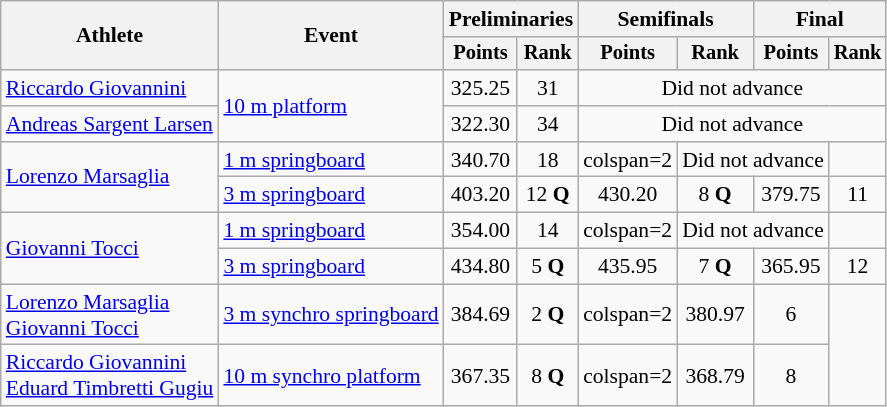<table class="wikitable" style="text-align:center; font-size:90%">
<tr>
<th rowspan=2>Athlete</th>
<th rowspan=2>Event</th>
<th colspan=2>Preliminaries</th>
<th colspan=2>Semifinals</th>
<th colspan=2>Final</th>
</tr>
<tr style="font-size:95%">
<th>Points</th>
<th>Rank</th>
<th>Points</th>
<th>Rank</th>
<th>Points</th>
<th>Rank</th>
</tr>
<tr>
<td align=left><a href='#'>Riccardo Giovannini</a></td>
<td align=left rowspan=2><a href='#'>10 m platform</a></td>
<td>325.25</td>
<td>31</td>
<td colspan=4>Did not advance</td>
</tr>
<tr>
<td align=left><a href='#'>Andreas Sargent Larsen</a></td>
<td>322.30</td>
<td>34</td>
<td colspan=4>Did not advance</td>
</tr>
<tr>
<td align=left rowspan=2><a href='#'>Lorenzo Marsaglia</a></td>
<td align=left><a href='#'>1 m springboard</a></td>
<td>340.70</td>
<td>18</td>
<td>colspan=2 </td>
<td colspan=2>Did not advance</td>
</tr>
<tr>
<td align=left><a href='#'>3 m springboard</a></td>
<td>403.20</td>
<td>12 <strong>Q</strong></td>
<td>430.20</td>
<td>8 <strong>Q</strong></td>
<td>379.75</td>
<td>11</td>
</tr>
<tr>
<td align=left rowspan=2><a href='#'>Giovanni Tocci</a></td>
<td align=left><a href='#'>1 m springboard</a></td>
<td>354.00</td>
<td>14</td>
<td>colspan=2 </td>
<td colspan=2>Did not advance</td>
</tr>
<tr>
<td align=left><a href='#'>3 m springboard</a></td>
<td>434.80</td>
<td>5 <strong>Q</strong></td>
<td>435.95</td>
<td>7 <strong>Q</strong></td>
<td>365.95</td>
<td>12</td>
</tr>
<tr>
<td align=left><a href='#'>Lorenzo Marsaglia</a><br> <a href='#'>Giovanni Tocci</a></td>
<td align=left><a href='#'>3 m synchro springboard</a></td>
<td>384.69</td>
<td>2 <strong>Q</strong></td>
<td>colspan=2 </td>
<td>380.97</td>
<td>6</td>
</tr>
<tr>
<td align=left><a href='#'>Riccardo Giovannini</a><br> <a href='#'>Eduard Timbretti Gugiu</a></td>
<td align=left><a href='#'>10 m synchro platform</a></td>
<td>367.35</td>
<td>8 <strong>Q</strong></td>
<td>colspan=2 </td>
<td>368.79</td>
<td>8</td>
</tr>
</table>
